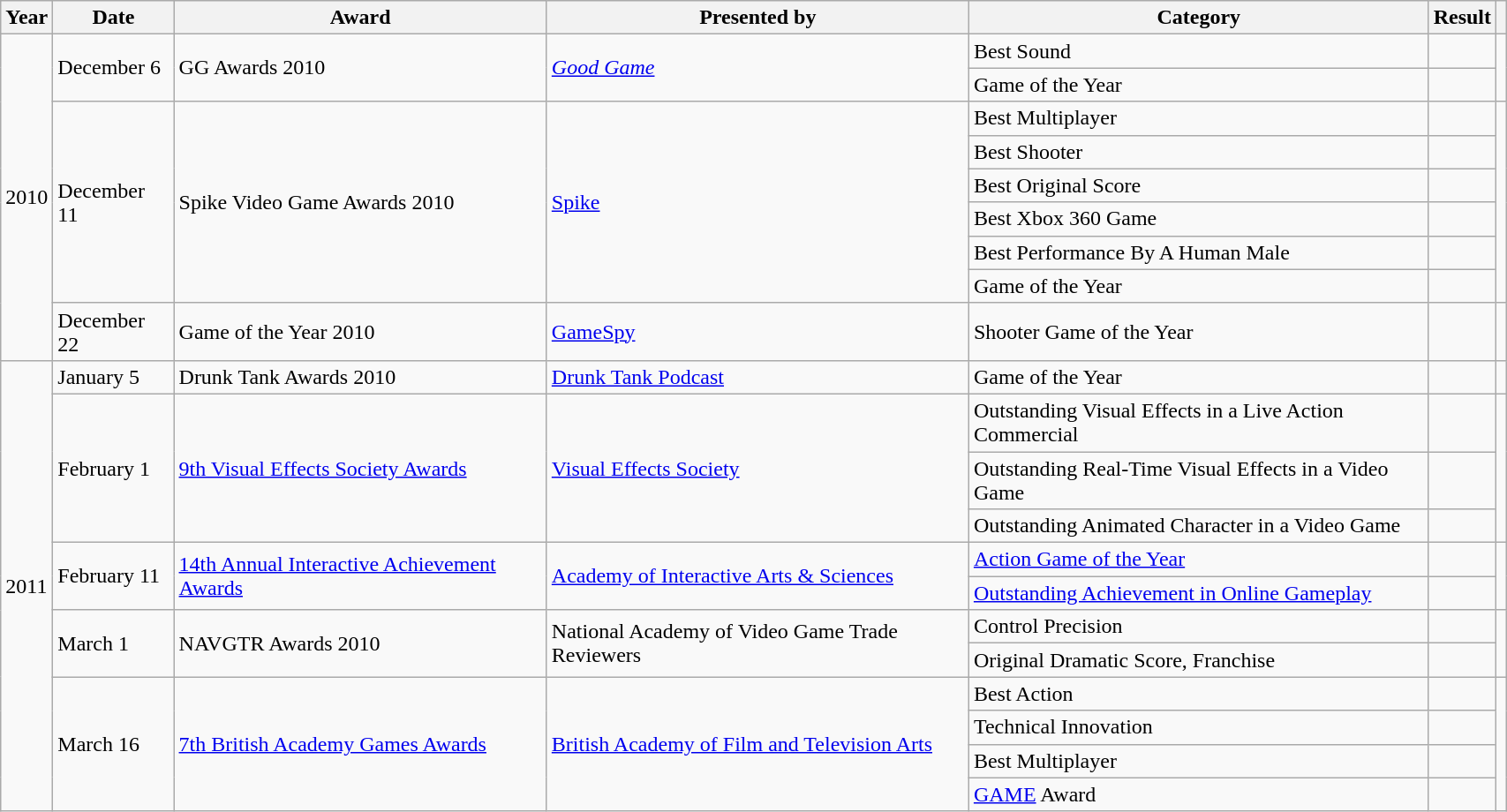<table class="wikitable" style="width:90%;">
<tr>
<th>Year</th>
<th>Date</th>
<th>Award</th>
<th>Presented by</th>
<th>Category</th>
<th>Result</th>
<th></th>
</tr>
<tr>
<td rowspan="9">2010</td>
<td rowspan="2">December 6</td>
<td rowspan="2">GG Awards 2010</td>
<td rowspan="2"><em><a href='#'>Good Game</a></em></td>
<td>Best Sound</td>
<td></td>
<td rowspan="2"></td>
</tr>
<tr>
<td>Game of the Year</td>
<td></td>
</tr>
<tr>
<td rowspan="6">December 11</td>
<td rowspan="6">Spike Video Game Awards 2010</td>
<td rowspan="6"><a href='#'>Spike</a></td>
<td>Best Multiplayer</td>
<td></td>
<td rowspan="6"></td>
</tr>
<tr>
<td>Best Shooter</td>
<td></td>
</tr>
<tr>
<td>Best Original Score</td>
<td></td>
</tr>
<tr>
<td>Best Xbox 360 Game</td>
<td></td>
</tr>
<tr>
<td>Best Performance By A Human Male</td>
<td></td>
</tr>
<tr>
<td>Game of the Year</td>
<td></td>
</tr>
<tr>
<td>December 22</td>
<td>Game of the Year 2010</td>
<td><a href='#'>GameSpy</a></td>
<td>Shooter Game of the Year</td>
<td></td>
<td></td>
</tr>
<tr>
<td rowspan="12">2011</td>
<td>January 5</td>
<td>Drunk Tank Awards 2010</td>
<td><a href='#'>Drunk Tank Podcast</a></td>
<td>Game of the Year</td>
<td></td>
<td></td>
</tr>
<tr>
<td rowspan="3">February 1</td>
<td rowspan="3"><a href='#'>9th Visual Effects Society Awards</a></td>
<td rowspan="3"><a href='#'>Visual Effects Society</a></td>
<td>Outstanding Visual Effects in a Live Action Commercial</td>
<td></td>
<td rowspan="3"></td>
</tr>
<tr>
<td>Outstanding Real-Time Visual Effects in a Video Game</td>
<td></td>
</tr>
<tr>
<td>Outstanding Animated Character in a Video Game</td>
<td></td>
</tr>
<tr>
<td rowspan="2">February 11</td>
<td rowspan="2"><a href='#'>14th Annual Interactive Achievement Awards</a></td>
<td rowspan="2"><a href='#'>Academy of Interactive Arts & Sciences</a></td>
<td><a href='#'>Action Game of the Year</a></td>
<td></td>
<td rowspan="2"></td>
</tr>
<tr>
<td><a href='#'>Outstanding Achievement in Online Gameplay</a></td>
<td></td>
</tr>
<tr>
<td rowspan="2">March 1</td>
<td rowspan="2">NAVGTR Awards 2010</td>
<td rowspan="2">National Academy of Video Game Trade Reviewers</td>
<td>Control Precision</td>
<td></td>
<td rowspan="2"></td>
</tr>
<tr>
<td>Original Dramatic Score, Franchise</td>
<td></td>
</tr>
<tr>
<td rowspan="4">March 16</td>
<td rowspan="4"><a href='#'>7th British Academy Games Awards</a></td>
<td rowspan="4"><a href='#'>British Academy of Film and Television Arts</a></td>
<td>Best Action</td>
<td></td>
<td rowspan="4"></td>
</tr>
<tr>
<td>Technical Innovation</td>
<td></td>
</tr>
<tr>
<td>Best Multiplayer</td>
<td></td>
</tr>
<tr>
<td><a href='#'>GAME</a> Award</td>
<td></td>
</tr>
</table>
